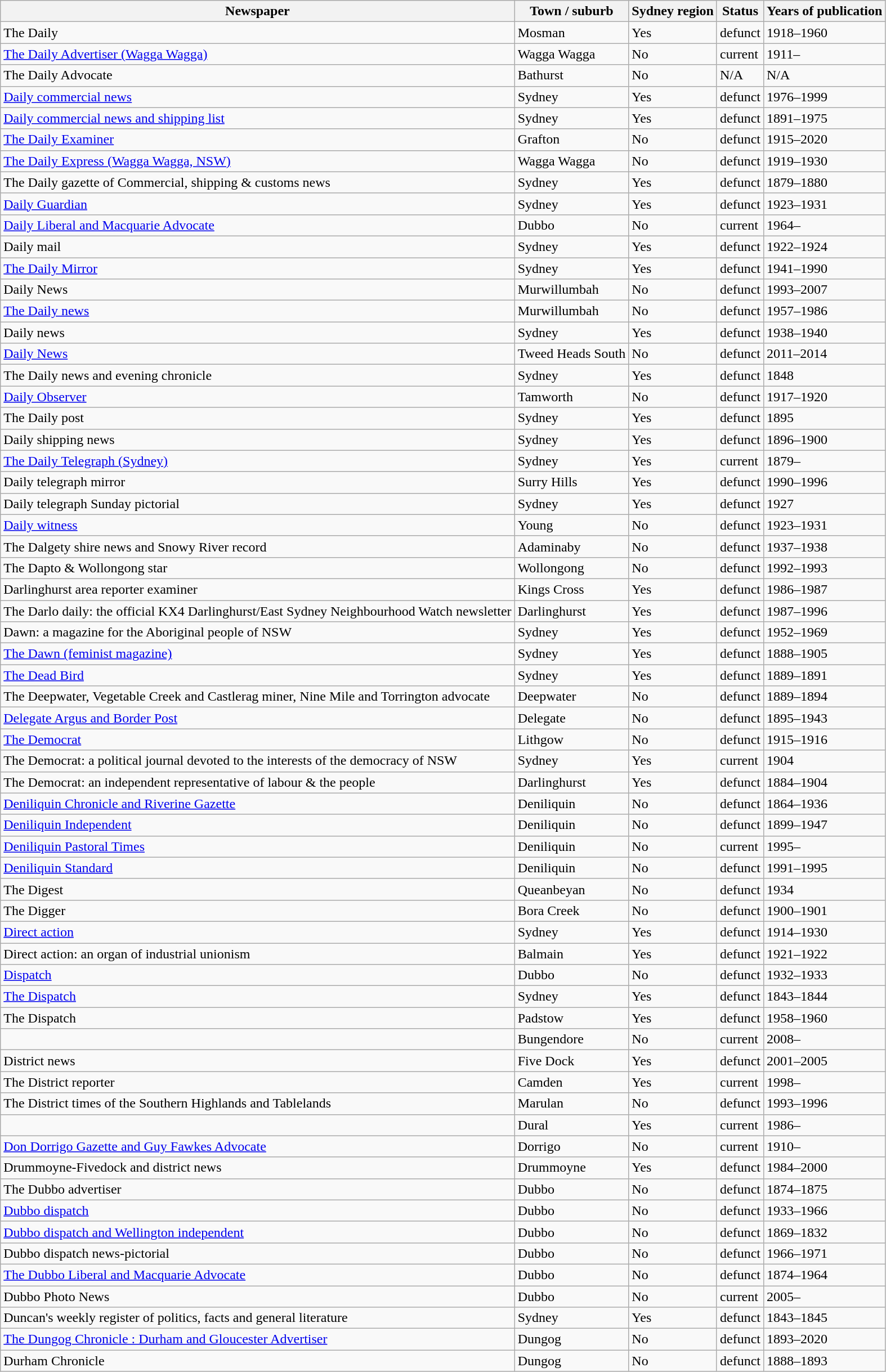<table class="wikitable sortable">
<tr>
<th class="unsortable">Newspaper</th>
<th>Town / suburb</th>
<th>Sydney region</th>
<th>Status</th>
<th>Years of publication</th>
</tr>
<tr>
<td>The Daily</td>
<td>Mosman</td>
<td>Yes</td>
<td>defunct</td>
<td>1918–1960</td>
</tr>
<tr>
<td><a href='#'>The Daily Advertiser (Wagga Wagga)</a></td>
<td>Wagga Wagga</td>
<td>No</td>
<td>current</td>
<td>1911–</td>
</tr>
<tr>
<td>The Daily Advocate</td>
<td>Bathurst</td>
<td>No</td>
<td>N/A</td>
<td>N/A</td>
</tr>
<tr>
<td><a href='#'>Daily commercial news</a></td>
<td>Sydney</td>
<td>Yes</td>
<td>defunct</td>
<td>1976–1999</td>
</tr>
<tr>
<td><a href='#'>Daily commercial news and shipping list</a></td>
<td>Sydney</td>
<td>Yes</td>
<td>defunct</td>
<td>1891–1975</td>
</tr>
<tr>
<td><a href='#'>The Daily Examiner</a></td>
<td>Grafton</td>
<td>No</td>
<td>defunct</td>
<td>1915–2020</td>
</tr>
<tr>
<td><a href='#'>The Daily Express (Wagga Wagga, NSW)</a></td>
<td>Wagga Wagga</td>
<td>No</td>
<td>defunct</td>
<td>1919–1930</td>
</tr>
<tr>
<td>The Daily gazette of Commercial, shipping & customs news</td>
<td>Sydney</td>
<td>Yes</td>
<td>defunct</td>
<td>1879–1880</td>
</tr>
<tr>
<td><a href='#'>Daily Guardian</a></td>
<td>Sydney</td>
<td>Yes</td>
<td>defunct</td>
<td>1923–1931</td>
</tr>
<tr>
<td><a href='#'>Daily Liberal and Macquarie Advocate</a></td>
<td>Dubbo</td>
<td>No</td>
<td>current</td>
<td>1964–</td>
</tr>
<tr>
<td>Daily mail</td>
<td>Sydney</td>
<td>Yes</td>
<td>defunct</td>
<td>1922–1924</td>
</tr>
<tr>
<td><a href='#'>The Daily Mirror</a></td>
<td>Sydney</td>
<td>Yes</td>
<td>defunct</td>
<td>1941–1990</td>
</tr>
<tr>
<td>Daily News</td>
<td>Murwillumbah</td>
<td>No</td>
<td>defunct</td>
<td>1993–2007</td>
</tr>
<tr>
<td><a href='#'>The Daily news</a></td>
<td>Murwillumbah</td>
<td>No</td>
<td>defunct</td>
<td>1957–1986</td>
</tr>
<tr>
<td>Daily news</td>
<td>Sydney</td>
<td>Yes</td>
<td>defunct</td>
<td>1938–1940</td>
</tr>
<tr>
<td><a href='#'>Daily News</a></td>
<td>Tweed Heads South</td>
<td>No</td>
<td>defunct</td>
<td>2011–2014</td>
</tr>
<tr>
<td>The Daily news and evening chronicle</td>
<td>Sydney</td>
<td>Yes</td>
<td>defunct</td>
<td>1848</td>
</tr>
<tr>
<td><a href='#'>Daily Observer</a></td>
<td>Tamworth</td>
<td>No</td>
<td>defunct</td>
<td>1917–1920</td>
</tr>
<tr>
<td>The Daily post</td>
<td>Sydney</td>
<td>Yes</td>
<td>defunct</td>
<td>1895</td>
</tr>
<tr>
<td>Daily shipping news</td>
<td>Sydney</td>
<td>Yes</td>
<td>defunct</td>
<td>1896–1900</td>
</tr>
<tr>
<td><a href='#'>The Daily Telegraph (Sydney)</a></td>
<td>Sydney</td>
<td>Yes</td>
<td>current</td>
<td>1879–</td>
</tr>
<tr>
<td>Daily telegraph mirror</td>
<td>Surry Hills</td>
<td>Yes</td>
<td>defunct</td>
<td>1990–1996</td>
</tr>
<tr>
<td>Daily telegraph Sunday pictorial</td>
<td>Sydney</td>
<td>Yes</td>
<td>defunct</td>
<td>1927</td>
</tr>
<tr>
<td><a href='#'>Daily witness</a></td>
<td>Young</td>
<td>No</td>
<td>defunct</td>
<td>1923–1931</td>
</tr>
<tr>
<td>The Dalgety shire news and Snowy River record</td>
<td>Adaminaby</td>
<td>No</td>
<td>defunct</td>
<td>1937–1938</td>
</tr>
<tr>
<td>The Dapto & Wollongong star</td>
<td>Wollongong</td>
<td>No</td>
<td>defunct</td>
<td>1992–1993</td>
</tr>
<tr>
<td>Darlinghurst area reporter examiner</td>
<td>Kings Cross</td>
<td>Yes</td>
<td>defunct</td>
<td>1986–1987</td>
</tr>
<tr>
<td>The Darlo daily: the official KX4 Darlinghurst/East Sydney Neighbourhood Watch newsletter</td>
<td>Darlinghurst</td>
<td>Yes</td>
<td>defunct</td>
<td>1987–1996</td>
</tr>
<tr>
<td>Dawn: a magazine for the Aboriginal people of NSW</td>
<td>Sydney</td>
<td>Yes</td>
<td>defunct</td>
<td>1952–1969</td>
</tr>
<tr>
<td><a href='#'>The Dawn (feminist magazine)</a></td>
<td>Sydney</td>
<td>Yes</td>
<td>defunct</td>
<td>1888–1905</td>
</tr>
<tr>
<td><a href='#'>The Dead Bird</a></td>
<td>Sydney</td>
<td>Yes</td>
<td>defunct</td>
<td>1889–1891</td>
</tr>
<tr>
<td>The Deepwater, Vegetable Creek and Castlerag miner, Nine Mile and Torrington advocate</td>
<td>Deepwater</td>
<td>No</td>
<td>defunct</td>
<td>1889–1894</td>
</tr>
<tr>
<td><a href='#'>Delegate Argus and Border Post</a></td>
<td>Delegate</td>
<td>No</td>
<td>defunct</td>
<td>1895–1943</td>
</tr>
<tr>
<td><a href='#'>The Democrat</a></td>
<td>Lithgow</td>
<td>No</td>
<td>defunct</td>
<td>1915–1916</td>
</tr>
<tr>
<td>The Democrat: a political journal devoted to the interests of the democracy of NSW</td>
<td>Sydney</td>
<td>Yes</td>
<td>current</td>
<td>1904</td>
</tr>
<tr>
<td>The Democrat: an independent representative of labour & the people</td>
<td>Darlinghurst</td>
<td>Yes</td>
<td>defunct</td>
<td>1884–1904</td>
</tr>
<tr>
<td><a href='#'>Deniliquin Chronicle and Riverine Gazette</a></td>
<td>Deniliquin</td>
<td>No</td>
<td>defunct</td>
<td>1864–1936</td>
</tr>
<tr>
<td><a href='#'>Deniliquin Independent</a></td>
<td>Deniliquin</td>
<td>No</td>
<td>defunct</td>
<td>1899–1947</td>
</tr>
<tr>
<td><a href='#'>Deniliquin Pastoral Times</a></td>
<td>Deniliquin</td>
<td>No</td>
<td>current</td>
<td>1995–</td>
</tr>
<tr>
<td><a href='#'>Deniliquin Standard</a></td>
<td>Deniliquin</td>
<td>No</td>
<td>defunct</td>
<td>1991–1995</td>
</tr>
<tr>
<td>The Digest</td>
<td>Queanbeyan</td>
<td>No</td>
<td>defunct</td>
<td>1934</td>
</tr>
<tr>
<td>The Digger</td>
<td>Bora Creek</td>
<td>No</td>
<td>defunct</td>
<td>1900–1901</td>
</tr>
<tr>
<td><a href='#'>Direct action</a></td>
<td>Sydney</td>
<td>Yes</td>
<td>defunct</td>
<td>1914–1930</td>
</tr>
<tr>
<td>Direct action: an organ of industrial unionism</td>
<td>Balmain</td>
<td>Yes</td>
<td>defunct</td>
<td>1921–1922</td>
</tr>
<tr>
<td><a href='#'>Dispatch</a></td>
<td>Dubbo</td>
<td>No</td>
<td>defunct</td>
<td>1932–1933</td>
</tr>
<tr>
<td><a href='#'>The Dispatch</a></td>
<td>Sydney</td>
<td>Yes</td>
<td>defunct</td>
<td>1843–1844</td>
</tr>
<tr>
<td>The Dispatch</td>
<td>Padstow</td>
<td>Yes</td>
<td>defunct</td>
<td>1958–1960</td>
</tr>
<tr>
<td></td>
<td>Bungendore</td>
<td>No</td>
<td>current</td>
<td>2008–</td>
</tr>
<tr>
<td>District news</td>
<td>Five Dock</td>
<td>Yes</td>
<td>defunct</td>
<td>2001–2005</td>
</tr>
<tr>
<td>The District reporter</td>
<td>Camden</td>
<td>Yes</td>
<td>current</td>
<td>1998–</td>
</tr>
<tr>
<td>The District times of the Southern Highlands and Tablelands</td>
<td>Marulan</td>
<td>No</td>
<td>defunct</td>
<td>1993–1996</td>
</tr>
<tr>
<td></td>
<td>Dural</td>
<td>Yes</td>
<td>current</td>
<td>1986–</td>
</tr>
<tr>
<td><a href='#'>Don Dorrigo Gazette and Guy Fawkes Advocate</a></td>
<td>Dorrigo</td>
<td>No</td>
<td>current</td>
<td>1910–</td>
</tr>
<tr>
<td>Drummoyne-Fivedock and district news</td>
<td>Drummoyne</td>
<td>Yes</td>
<td>defunct</td>
<td>1984–2000</td>
</tr>
<tr>
<td>The Dubbo advertiser</td>
<td>Dubbo</td>
<td>No</td>
<td>defunct</td>
<td>1874–1875</td>
</tr>
<tr>
<td><a href='#'>Dubbo dispatch</a></td>
<td>Dubbo</td>
<td>No</td>
<td>defunct</td>
<td>1933–1966</td>
</tr>
<tr>
<td><a href='#'>Dubbo dispatch and Wellington independent</a></td>
<td>Dubbo</td>
<td>No</td>
<td>defunct</td>
<td>1869–1832</td>
</tr>
<tr>
<td>Dubbo dispatch news-pictorial</td>
<td>Dubbo</td>
<td>No</td>
<td>defunct</td>
<td>1966–1971</td>
</tr>
<tr>
<td><a href='#'>The Dubbo Liberal and Macquarie Advocate</a></td>
<td>Dubbo</td>
<td>No</td>
<td>defunct</td>
<td>1874–1964</td>
</tr>
<tr>
<td>Dubbo Photo News</td>
<td>Dubbo</td>
<td>No</td>
<td>current</td>
<td>2005–</td>
</tr>
<tr>
<td>Duncan's weekly register of politics, facts and general literature</td>
<td>Sydney</td>
<td>Yes</td>
<td>defunct</td>
<td>1843–1845</td>
</tr>
<tr>
<td><a href='#'>The Dungog Chronicle : Durham and Gloucester Advertiser</a></td>
<td>Dungog</td>
<td>No</td>
<td>defunct</td>
<td>1893–2020</td>
</tr>
<tr>
<td>Durham Chronicle</td>
<td>Dungog</td>
<td>No</td>
<td>defunct</td>
<td>1888–1893</td>
</tr>
</table>
